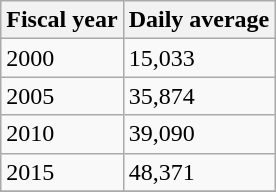<table class="wikitable">
<tr>
<th>Fiscal year</th>
<th>Daily average</th>
</tr>
<tr>
<td>2000</td>
<td>15,033</td>
</tr>
<tr>
<td>2005</td>
<td>35,874</td>
</tr>
<tr>
<td>2010</td>
<td>39,090</td>
</tr>
<tr>
<td>2015</td>
<td>48,371</td>
</tr>
<tr>
</tr>
</table>
